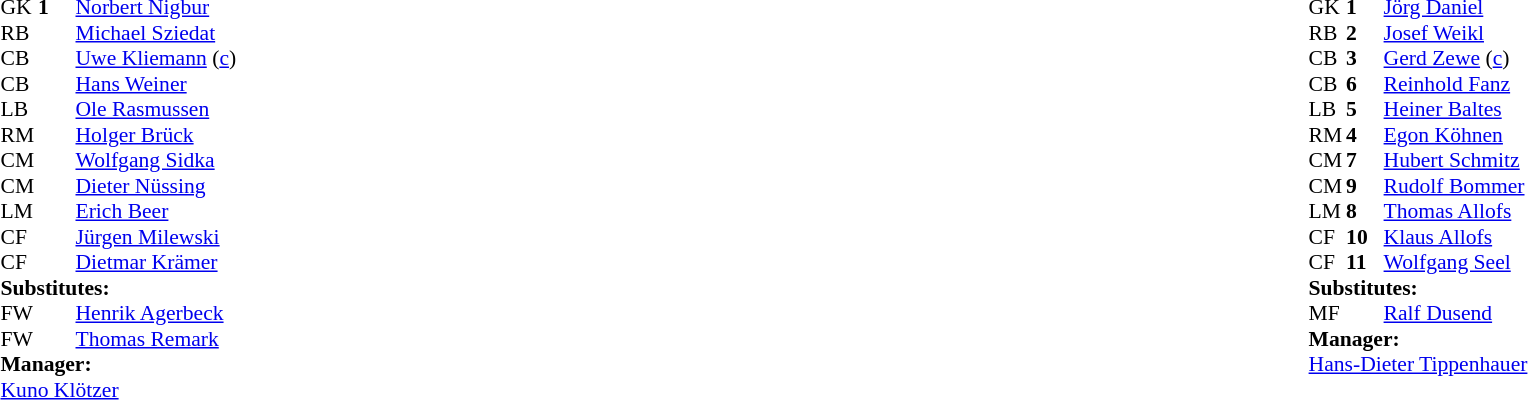<table width="100%">
<tr>
<td valign="top" width="40%"><br><table style="font-size:90%" cellspacing="0" cellpadding="0">
<tr>
<th width=25></th>
<th width=25></th>
</tr>
<tr>
<td>GK</td>
<td><strong>1</strong></td>
<td> <a href='#'>Norbert Nigbur</a></td>
</tr>
<tr>
<td>RB</td>
<td></td>
<td> <a href='#'>Michael Sziedat</a></td>
</tr>
<tr>
<td>CB</td>
<td></td>
<td> <a href='#'>Uwe Kliemann</a> (<a href='#'>c</a>)</td>
</tr>
<tr>
<td>CB</td>
<td></td>
<td> <a href='#'>Hans Weiner</a></td>
</tr>
<tr>
<td>LB</td>
<td></td>
<td> <a href='#'>Ole Rasmussen</a></td>
</tr>
<tr>
<td>RM</td>
<td></td>
<td> <a href='#'>Holger Brück</a></td>
</tr>
<tr>
<td>CM</td>
<td></td>
<td> <a href='#'>Wolfgang Sidka</a></td>
</tr>
<tr>
<td>CM</td>
<td></td>
<td> <a href='#'>Dieter Nüssing</a></td>
</tr>
<tr>
<td>LM</td>
<td></td>
<td> <a href='#'>Erich Beer</a></td>
</tr>
<tr>
<td>CF</td>
<td></td>
<td> <a href='#'>Jürgen Milewski</a></td>
<td></td>
<td></td>
</tr>
<tr>
<td>CF</td>
<td></td>
<td> <a href='#'>Dietmar Krämer</a></td>
<td></td>
<td></td>
</tr>
<tr>
<td colspan=3><strong>Substitutes:</strong></td>
</tr>
<tr>
<td>FW</td>
<td></td>
<td> <a href='#'>Henrik Agerbeck</a></td>
<td></td>
<td></td>
</tr>
<tr>
<td>FW</td>
<td></td>
<td> <a href='#'>Thomas Remark</a></td>
<td></td>
<td></td>
</tr>
<tr>
<td colspan=3><strong>Manager:</strong></td>
</tr>
<tr>
<td colspan=3> <a href='#'>Kuno Klötzer</a></td>
</tr>
</table>
</td>
<td valign="top"></td>
<td valign="top" width="50%"><br><table style="font-size:90%; margin:auto" cellspacing="0" cellpadding="0">
<tr>
<th width=25></th>
<th width=25></th>
</tr>
<tr>
<td>GK</td>
<td><strong>1</strong></td>
<td> <a href='#'>Jörg Daniel</a></td>
</tr>
<tr>
<td>RB</td>
<td><strong>2</strong></td>
<td> <a href='#'>Josef Weikl</a></td>
</tr>
<tr>
<td>CB</td>
<td><strong>3</strong></td>
<td> <a href='#'>Gerd Zewe</a> (<a href='#'>c</a>)</td>
</tr>
<tr>
<td>CB</td>
<td><strong>6</strong></td>
<td> <a href='#'>Reinhold Fanz</a></td>
</tr>
<tr>
<td>LB</td>
<td><strong>5</strong></td>
<td> <a href='#'>Heiner Baltes</a></td>
</tr>
<tr>
<td>RM</td>
<td><strong>4</strong></td>
<td> <a href='#'>Egon Köhnen</a></td>
</tr>
<tr>
<td>CM</td>
<td><strong>7</strong></td>
<td> <a href='#'>Hubert Schmitz</a></td>
</tr>
<tr>
<td>CM</td>
<td><strong>9</strong></td>
<td> <a href='#'>Rudolf Bommer</a></td>
</tr>
<tr>
<td>LM</td>
<td><strong>8</strong></td>
<td> <a href='#'>Thomas Allofs</a></td>
<td></td>
<td></td>
</tr>
<tr>
<td>CF</td>
<td><strong>10</strong></td>
<td> <a href='#'>Klaus Allofs</a></td>
</tr>
<tr>
<td>CF</td>
<td><strong>11</strong></td>
<td> <a href='#'>Wolfgang Seel</a></td>
</tr>
<tr>
<td colspan=3><strong>Substitutes:</strong></td>
</tr>
<tr>
<td>MF</td>
<td></td>
<td> <a href='#'>Ralf Dusend</a></td>
<td></td>
<td></td>
</tr>
<tr>
<td colspan=3><strong>Manager:</strong></td>
</tr>
<tr>
<td colspan=3> <a href='#'>Hans-Dieter Tippenhauer</a></td>
</tr>
</table>
</td>
</tr>
</table>
